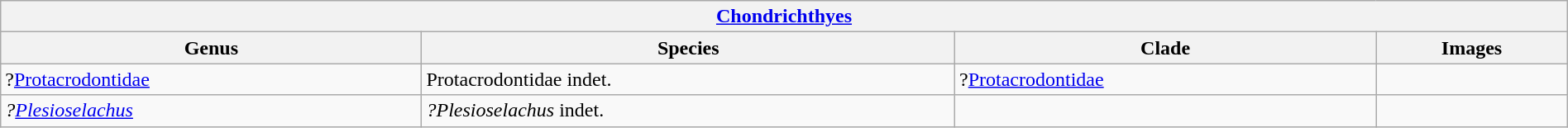<table class="wikitable" align="center" width="100%">
<tr>
<th colspan="4" align="center"><strong><a href='#'>Chondrichthyes</a></strong></th>
</tr>
<tr>
<th>Genus</th>
<th>Species</th>
<th>Clade</th>
<th>Images</th>
</tr>
<tr>
<td>?<a href='#'>Protacrodontidae</a></td>
<td>Protacrodontidae indet.</td>
<td>?<a href='#'>Protacrodontidae</a></td>
<td></td>
</tr>
<tr>
<td><em>?<a href='#'>Plesioselachus</a></em></td>
<td><em>?Plesioselachus</em> indet.</td>
<td></td>
<td></td>
</tr>
</table>
